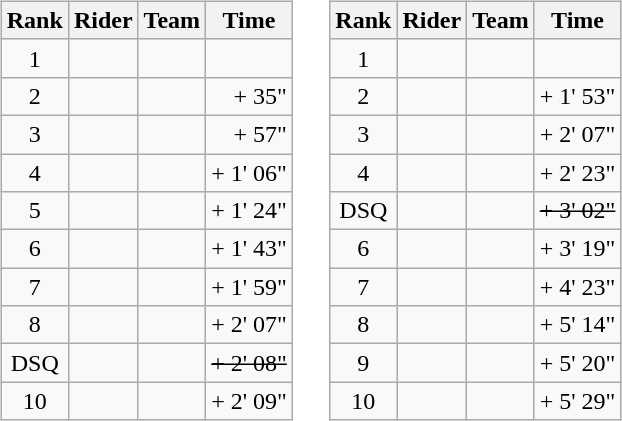<table>
<tr>
<td><br><table class="wikitable">
<tr>
<th scope="col">Rank</th>
<th scope="col">Rider</th>
<th scope="col">Team</th>
<th scope="col">Time</th>
</tr>
<tr>
<td style="text-align:center;">1</td>
<td> </td>
<td></td>
<td style="text-align:right;"></td>
</tr>
<tr>
<td style="text-align:center;">2</td>
<td></td>
<td></td>
<td style="text-align:right;">+ 35"</td>
</tr>
<tr>
<td style="text-align:center;">3</td>
<td> </td>
<td></td>
<td style="text-align:right;">+ 57"</td>
</tr>
<tr>
<td style="text-align:center;">4</td>
<td></td>
<td></td>
<td style="text-align:right;">+ 1' 06"</td>
</tr>
<tr>
<td style="text-align:center;">5</td>
<td></td>
<td></td>
<td style="text-align:right;">+ 1' 24"</td>
</tr>
<tr>
<td style="text-align:center;">6</td>
<td></td>
<td></td>
<td style="text-align:right;">+ 1' 43"</td>
</tr>
<tr>
<td style="text-align:center;">7</td>
<td></td>
<td></td>
<td style="text-align:right;">+ 1' 59"</td>
</tr>
<tr>
<td style="text-align:center;">8</td>
<td></td>
<td></td>
<td style="text-align:right;">+ 2' 07"</td>
</tr>
<tr>
<td style="text-align:center;">DSQ</td>
<td><s></s></td>
<td><s></s></td>
<td style="text-align:right;"><s>+ 2' 08"</s></td>
</tr>
<tr>
<td style="text-align:center;">10</td>
<td> </td>
<td></td>
<td style="text-align:right;">+ 2' 09"</td>
</tr>
</table>
</td>
<td></td>
<td><br><table class="wikitable">
<tr>
<th scope="col">Rank</th>
<th scope="col">Rider</th>
<th scope="col">Team</th>
<th scope="col">Time</th>
</tr>
<tr>
<td style="text-align:center;">1</td>
<td> </td>
<td></td>
<td style="text-align:right;"></td>
</tr>
<tr>
<td style="text-align:center;">2</td>
<td></td>
<td></td>
<td style="text-align:right;">+ 1' 53"</td>
</tr>
<tr>
<td style="text-align:center;">3</td>
<td></td>
<td></td>
<td style="text-align:right;">+ 2' 07"</td>
</tr>
<tr>
<td style="text-align:center;">4</td>
<td></td>
<td></td>
<td style="text-align:right;">+ 2' 23"</td>
</tr>
<tr>
<td style="text-align:center;">DSQ</td>
<td><s></s></td>
<td><s></s></td>
<td style="text-align:right;"><s>+ 3' 02"</s></td>
</tr>
<tr>
<td style="text-align:center;">6</td>
<td> </td>
<td></td>
<td style="text-align:right;">+ 3' 19"</td>
</tr>
<tr>
<td style="text-align:center;">7</td>
<td> </td>
<td></td>
<td style="text-align:right;">+ 4' 23"</td>
</tr>
<tr>
<td style="text-align:center;">8</td>
<td> </td>
<td></td>
<td style="text-align:right;">+ 5' 14"</td>
</tr>
<tr>
<td style="text-align:center;">9</td>
<td></td>
<td></td>
<td style="text-align:right;">+ 5' 20"</td>
</tr>
<tr>
<td style="text-align:center;">10</td>
<td></td>
<td></td>
<td style="text-align:right;">+ 5' 29"</td>
</tr>
</table>
</td>
</tr>
</table>
